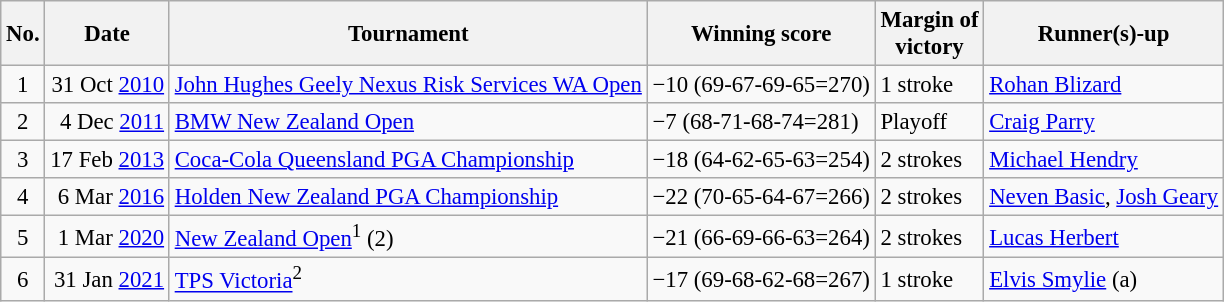<table class="wikitable" style="font-size:95%;">
<tr>
<th>No.</th>
<th>Date</th>
<th>Tournament</th>
<th>Winning score</th>
<th>Margin of<br>victory</th>
<th>Runner(s)-up</th>
</tr>
<tr>
<td align=center>1</td>
<td align=right>31 Oct <a href='#'>2010</a></td>
<td><a href='#'>John Hughes Geely Nexus Risk Services WA Open</a></td>
<td>−10 (69-67-69-65=270)</td>
<td>1 stroke</td>
<td> <a href='#'>Rohan Blizard</a></td>
</tr>
<tr>
<td align=center>2</td>
<td align=right>4 Dec <a href='#'>2011</a></td>
<td><a href='#'>BMW New Zealand Open</a></td>
<td>−7 (68-71-68-74=281)</td>
<td>Playoff</td>
<td> <a href='#'>Craig Parry</a></td>
</tr>
<tr>
<td align=center>3</td>
<td align=right>17 Feb <a href='#'>2013</a></td>
<td><a href='#'>Coca-Cola Queensland PGA Championship</a></td>
<td>−18 (64-62-65-63=254)</td>
<td>2 strokes</td>
<td> <a href='#'>Michael Hendry</a></td>
</tr>
<tr>
<td align=center>4</td>
<td align=right>6 Mar <a href='#'>2016</a></td>
<td><a href='#'>Holden New Zealand PGA Championship</a></td>
<td>−22 (70-65-64-67=266)</td>
<td>2 strokes</td>
<td> <a href='#'>Neven Basic</a>,  <a href='#'>Josh Geary</a></td>
</tr>
<tr>
<td align=center>5</td>
<td align=right>1 Mar <a href='#'>2020</a></td>
<td><a href='#'>New Zealand Open</a><sup>1</sup> (2)</td>
<td>−21 (66-69-66-63=264)</td>
<td>2 strokes</td>
<td> <a href='#'>Lucas Herbert</a></td>
</tr>
<tr>
<td align=center>6</td>
<td align=right>31 Jan <a href='#'>2021</a></td>
<td><a href='#'>TPS Victoria</a><sup>2</sup></td>
<td>−17 (69-68-62-68=267)</td>
<td>1 stroke</td>
<td> <a href='#'>Elvis Smylie</a> (a)</td>
</tr>
</table>
